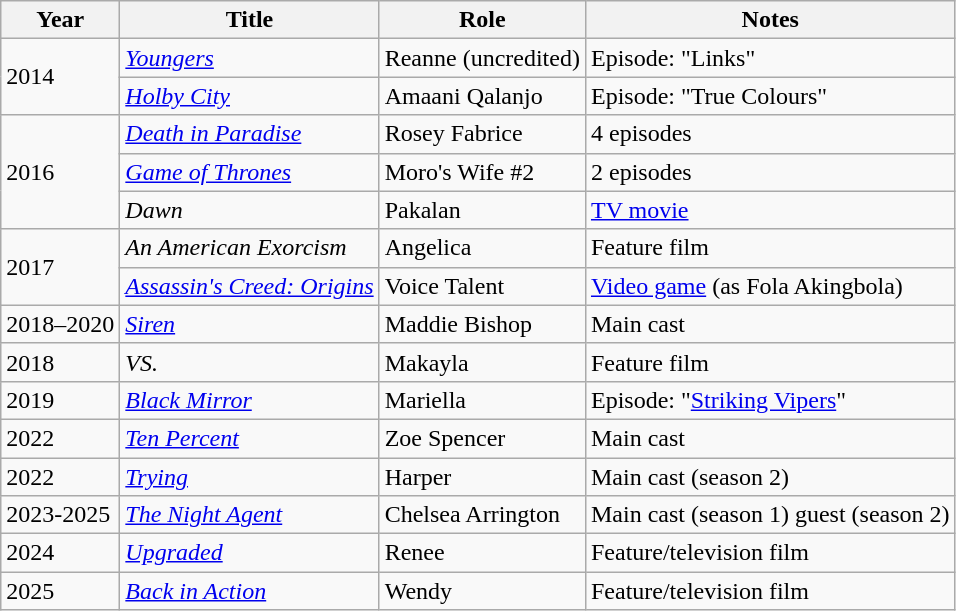<table class="wikitable sortable">
<tr>
<th>Year</th>
<th>Title</th>
<th>Role</th>
<th>Notes</th>
</tr>
<tr>
<td rowspan="2">2014</td>
<td><em><a href='#'>Youngers</a></em></td>
<td>Reanne (uncredited)</td>
<td>Episode: "Links"</td>
</tr>
<tr>
<td><em><a href='#'>Holby City</a></em></td>
<td>Amaani Qalanjo</td>
<td>Episode: "True Colours"</td>
</tr>
<tr>
<td rowspan="3">2016</td>
<td><em><a href='#'>Death in Paradise</a></em></td>
<td>Rosey Fabrice</td>
<td>4 episodes</td>
</tr>
<tr>
<td><em><a href='#'>Game of Thrones</a></em></td>
<td>Moro's Wife #2</td>
<td>2 episodes</td>
</tr>
<tr>
<td><em>Dawn</em></td>
<td>Pakalan</td>
<td><a href='#'>TV movie</a></td>
</tr>
<tr>
<td rowspan="2">2017</td>
<td><em>An American Exorcism</em></td>
<td>Angelica</td>
<td>Feature film</td>
</tr>
<tr>
<td><em><a href='#'>Assassin's Creed: Origins</a></em></td>
<td>Voice Talent</td>
<td><a href='#'>Video game</a> (as Fola Akingbola)</td>
</tr>
<tr>
<td>2018–2020</td>
<td><em><a href='#'>Siren</a></em></td>
<td>Maddie Bishop</td>
<td>Main cast</td>
</tr>
<tr>
<td>2018</td>
<td><em>VS.</em></td>
<td>Makayla</td>
<td>Feature film</td>
</tr>
<tr>
<td>2019</td>
<td><em><a href='#'>Black Mirror</a></em></td>
<td>Mariella</td>
<td>Episode: "<a href='#'>Striking Vipers</a>"</td>
</tr>
<tr>
<td>2022</td>
<td><em><a href='#'>Ten Percent</a></em></td>
<td>Zoe Spencer</td>
<td>Main cast</td>
</tr>
<tr>
<td>2022</td>
<td><em><a href='#'>Trying</a></em></td>
<td>Harper</td>
<td>Main cast (season 2)</td>
</tr>
<tr>
<td>2023-2025</td>
<td><em><a href='#'>The Night Agent</a></em></td>
<td>Chelsea Arrington</td>
<td>Main cast (season 1) guest (season 2)</td>
</tr>
<tr>
<td>2024</td>
<td><em><a href='#'>Upgraded</a></em></td>
<td>Renee</td>
<td>Feature/television film</td>
</tr>
<tr>
<td>2025</td>
<td><em><a href='#'>Back in Action</a></em></td>
<td>Wendy</td>
<td>Feature/television film</td>
</tr>
</table>
